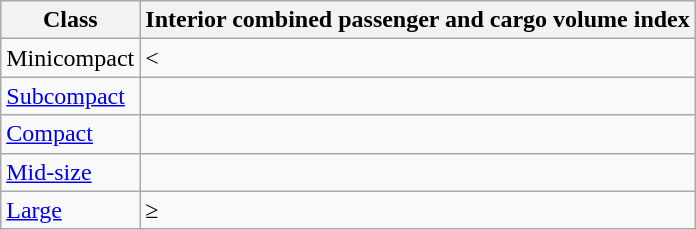<table class="wikitable">
<tr>
<th>Class</th>
<th>Interior combined passenger and cargo volume index</th>
</tr>
<tr>
<td>Minicompact</td>
<td>< </td>
</tr>
<tr>
<td><a href='#'>Subcompact</a></td>
<td></td>
</tr>
<tr>
<td><a href='#'>Compact</a></td>
<td></td>
</tr>
<tr>
<td><a href='#'>Mid-size</a></td>
<td></td>
</tr>
<tr>
<td><a href='#'>Large</a></td>
<td>≥ </td>
</tr>
</table>
